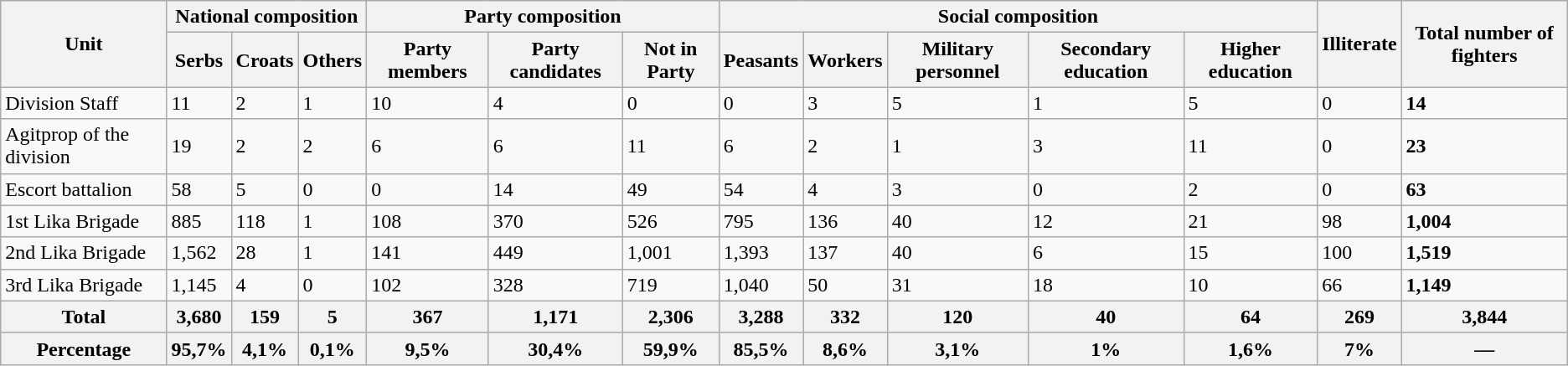<table class="wikitable">
<tr>
<th rowspan="2">Unit</th>
<th colspan="3">National composition</th>
<th colspan="3">Party composition</th>
<th colspan="5">Social composition</th>
<th rowspan="2">Illiterate</th>
<th rowspan="2">Total number of fighters</th>
</tr>
<tr>
<th>Serbs</th>
<th>Croats</th>
<th>Others</th>
<th>Party members</th>
<th>Party candidates</th>
<th>Not in Party</th>
<th>Peasants</th>
<th>Workers</th>
<th>Military personnel</th>
<th>Secondary education</th>
<th>Higher education</th>
</tr>
<tr>
<td>Division Staff</td>
<td>11</td>
<td>2</td>
<td>1</td>
<td>10</td>
<td>4</td>
<td>0</td>
<td>0</td>
<td>3</td>
<td>5</td>
<td>1</td>
<td>5</td>
<td>0</td>
<td><strong>14</strong></td>
</tr>
<tr>
<td>Agitprop of the division</td>
<td>19</td>
<td>2</td>
<td>2</td>
<td>6</td>
<td>6</td>
<td>11</td>
<td>6</td>
<td>2</td>
<td>1</td>
<td>3</td>
<td>11</td>
<td>0</td>
<td><strong>23</strong></td>
</tr>
<tr>
<td>Escort battalion</td>
<td>58</td>
<td>5</td>
<td>0</td>
<td>0</td>
<td>14</td>
<td>49</td>
<td>54</td>
<td>4</td>
<td>3</td>
<td>0</td>
<td>2</td>
<td>0</td>
<td><strong>63</strong></td>
</tr>
<tr>
<td>1st Lika Brigade</td>
<td>885</td>
<td>118</td>
<td>1</td>
<td>108</td>
<td>370</td>
<td>526</td>
<td>795</td>
<td>136</td>
<td>40</td>
<td>12</td>
<td>21</td>
<td>98</td>
<td><strong>1,004</strong></td>
</tr>
<tr>
<td>2nd Lika Brigade</td>
<td>1,562</td>
<td>28</td>
<td>1</td>
<td>141</td>
<td>449</td>
<td>1,001</td>
<td>1,393</td>
<td>137</td>
<td>40</td>
<td>6</td>
<td>15</td>
<td>100</td>
<td><strong>1,519</strong></td>
</tr>
<tr>
<td>3rd Lika Brigade</td>
<td>1,145</td>
<td>4</td>
<td>0</td>
<td>102</td>
<td>328</td>
<td>719</td>
<td>1,040</td>
<td>50</td>
<td>31</td>
<td>18</td>
<td>10</td>
<td>66</td>
<td><strong>1,149</strong></td>
</tr>
<tr>
<th>Total</th>
<th>3,680</th>
<th>159</th>
<th>5</th>
<th>367</th>
<th>1,171</th>
<th>2,306</th>
<th>3,288</th>
<th>332</th>
<th>120</th>
<th>40</th>
<th>64</th>
<th>269</th>
<th>3,844</th>
</tr>
<tr>
<th>Percentage</th>
<th>95,7%</th>
<th>4,1%</th>
<th>0,1%</th>
<th>9,5%</th>
<th>30,4%</th>
<th>59,9%</th>
<th>85,5%</th>
<th>8,6%</th>
<th>3,1%</th>
<th>1%</th>
<th>1,6%</th>
<th>7%</th>
<th>—</th>
</tr>
</table>
